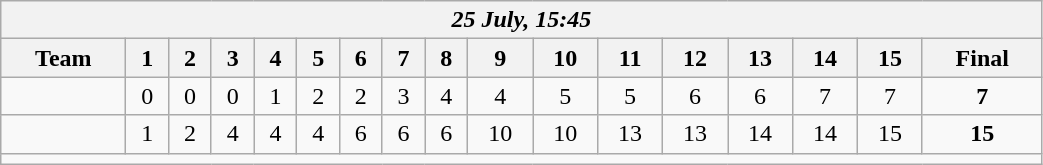<table class=wikitable style="text-align:center; width: 55%">
<tr>
<th colspan=17><em>25 July, 15:45</em></th>
</tr>
<tr>
<th>Team</th>
<th>1</th>
<th>2</th>
<th>3</th>
<th>4</th>
<th>5</th>
<th>6</th>
<th>7</th>
<th>8</th>
<th>9</th>
<th>10</th>
<th>11</th>
<th>12</th>
<th>13</th>
<th>14</th>
<th>15</th>
<th>Final</th>
</tr>
<tr>
<td align=left></td>
<td>0</td>
<td>0</td>
<td>0</td>
<td>1</td>
<td>2</td>
<td>2</td>
<td>3</td>
<td>4</td>
<td>4</td>
<td>5</td>
<td>5</td>
<td>6</td>
<td>6</td>
<td>7</td>
<td>7</td>
<td><strong>7</strong></td>
</tr>
<tr>
<td align=left><strong></strong></td>
<td>1</td>
<td>2</td>
<td>4</td>
<td>4</td>
<td>4</td>
<td>6</td>
<td>6</td>
<td>6</td>
<td>10</td>
<td>10</td>
<td>13</td>
<td>13</td>
<td>14</td>
<td>14</td>
<td>15</td>
<td><strong>15</strong></td>
</tr>
<tr>
<td colspan=17></td>
</tr>
</table>
